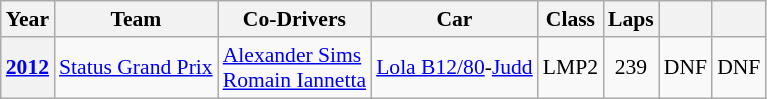<table class="wikitable" style="text-align:center; font-size:90%">
<tr>
<th>Year</th>
<th>Team</th>
<th>Co-Drivers</th>
<th>Car</th>
<th>Class</th>
<th>Laps</th>
<th></th>
<th></th>
</tr>
<tr>
<th><a href='#'>2012</a></th>
<td align="left" nowrap> <a href='#'>Status Grand Prix</a></td>
<td align="left" nowrap> <a href='#'>Alexander Sims</a><br> <a href='#'>Romain Iannetta</a></td>
<td align="left" nowrap><a href='#'>Lola B12/80</a>-<a href='#'>Judd</a></td>
<td>LMP2</td>
<td>239</td>
<td>DNF</td>
<td>DNF</td>
</tr>
</table>
